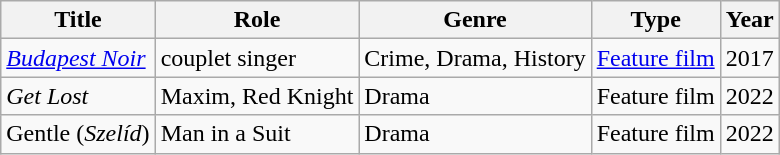<table class="wikitable sortable">
<tr>
<th>Title</th>
<th>Role</th>
<th>Genre</th>
<th>Type</th>
<th>Year</th>
</tr>
<tr>
<td><em><a href='#'>Budapest Noir</a></em></td>
<td>couplet singer</td>
<td>Crime, Drama, History</td>
<td><a href='#'>Feature film</a></td>
<td>2017</td>
</tr>
<tr>
<td><em>Get Lost</em></td>
<td>Maxim, Red Knight</td>
<td>Drama</td>
<td>Feature film</td>
<td>2022</td>
</tr>
<tr>
<td>Gentle (<em>Szelíd</em>)</td>
<td>Man in a Suit</td>
<td>Drama</td>
<td>Feature film</td>
<td>2022</td>
</tr>
</table>
